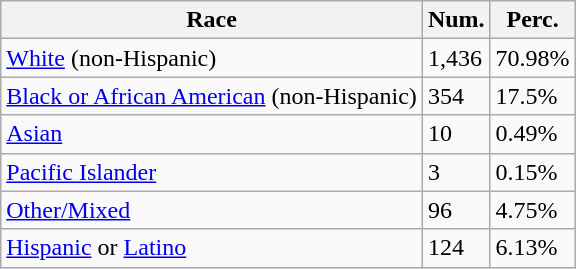<table class="wikitable">
<tr>
<th>Race</th>
<th>Num.</th>
<th>Perc.</th>
</tr>
<tr>
<td><a href='#'>White</a> (non-Hispanic)</td>
<td>1,436</td>
<td>70.98%</td>
</tr>
<tr>
<td><a href='#'>Black or African American</a> (non-Hispanic)</td>
<td>354</td>
<td>17.5%</td>
</tr>
<tr>
<td><a href='#'>Asian</a></td>
<td>10</td>
<td>0.49%</td>
</tr>
<tr>
<td><a href='#'>Pacific Islander</a></td>
<td>3</td>
<td>0.15%</td>
</tr>
<tr>
<td><a href='#'>Other/Mixed</a></td>
<td>96</td>
<td>4.75%</td>
</tr>
<tr>
<td><a href='#'>Hispanic</a> or <a href='#'>Latino</a></td>
<td>124</td>
<td>6.13%</td>
</tr>
</table>
